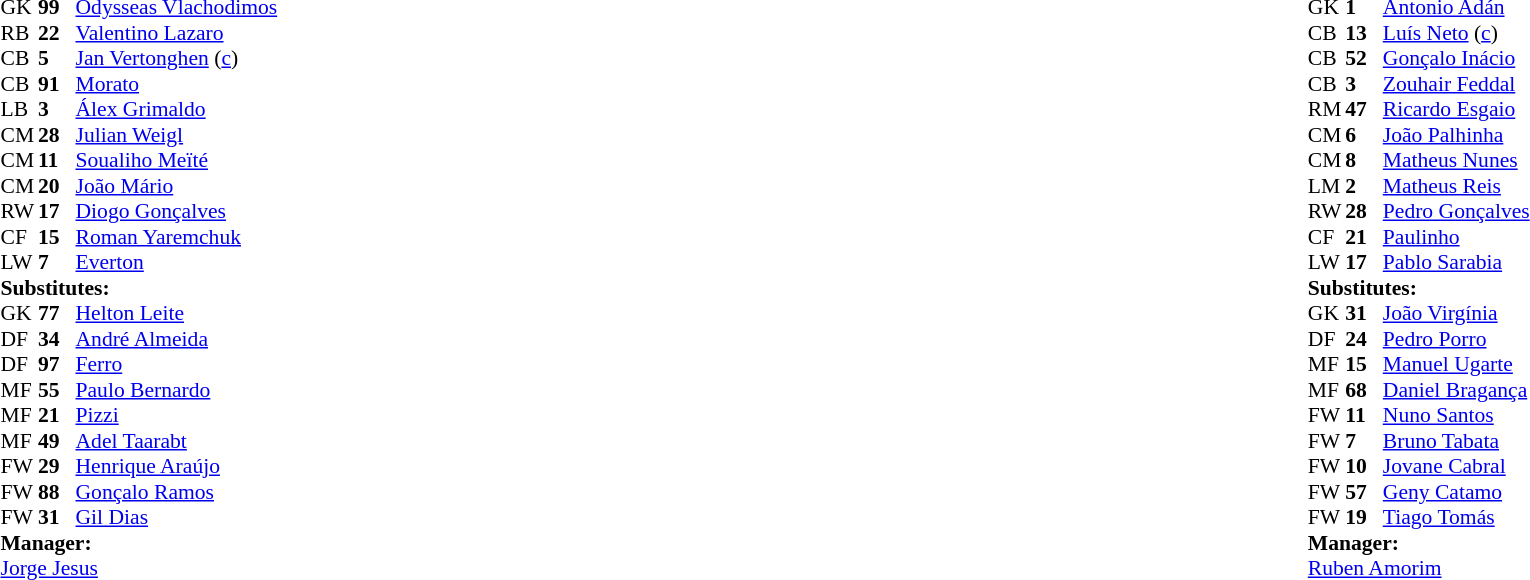<table width="100%">
<tr>
<td valign="top" width="50%"><br><table style="font-size: 90%" cellspacing="0" cellpadding="0">
<tr>
<td colspan="4"></td>
</tr>
<tr>
<th width=25></th>
<th width=25></th>
</tr>
<tr>
<td>GK</td>
<td><strong>99</strong></td>
<td> <a href='#'>Odysseas Vlachodimos</a></td>
</tr>
<tr>
<td>RB</td>
<td><strong>22</strong></td>
<td> <a href='#'>Valentino Lazaro</a></td>
</tr>
<tr>
<td>CB</td>
<td><strong>5</strong></td>
<td> <a href='#'>Jan Vertonghen</a> (<a href='#'>c</a>)</td>
<td></td>
</tr>
<tr>
<td>CB</td>
<td><strong>91</strong></td>
<td> <a href='#'>Morato</a></td>
<td></td>
</tr>
<tr>
<td>LB</td>
<td><strong>3</strong></td>
<td> <a href='#'>Álex Grimaldo</a></td>
</tr>
<tr>
<td>CM</td>
<td><strong>28</strong></td>
<td> <a href='#'>Julian Weigl</a></td>
</tr>
<tr>
<td>CM</td>
<td><strong>11</strong></td>
<td> <a href='#'>Soualiho Meïté</a></td>
<td></td>
</tr>
<tr>
<td>CM</td>
<td><strong>20</strong></td>
<td> <a href='#'>João Mário</a></td>
<td></td>
</tr>
<tr>
<td>RW</td>
<td><strong>17</strong></td>
<td> <a href='#'>Diogo Gonçalves</a></td>
<td></td>
</tr>
<tr>
<td>CF</td>
<td><strong>15</strong></td>
<td> <a href='#'>Roman Yaremchuk</a></td>
<td></td>
</tr>
<tr>
<td>LW</td>
<td><strong>7</strong></td>
<td> <a href='#'>Everton</a></td>
<td></td>
<td></td>
</tr>
<tr>
<td colspan=3><strong>Substitutes:</strong></td>
</tr>
<tr>
<td>GK</td>
<td><strong>77</strong></td>
<td> <a href='#'>Helton Leite</a></td>
</tr>
<tr>
<td>DF</td>
<td><strong>34</strong></td>
<td> <a href='#'>André Almeida</a></td>
</tr>
<tr>
<td>DF</td>
<td><strong>97</strong></td>
<td> <a href='#'>Ferro</a></td>
</tr>
<tr>
<td>MF</td>
<td><strong>55</strong></td>
<td> <a href='#'>Paulo Bernardo</a></td>
</tr>
<tr>
<td>MF</td>
<td><strong>21</strong></td>
<td> <a href='#'>Pizzi</a></td>
<td></td>
</tr>
<tr>
<td>MF</td>
<td><strong>49</strong></td>
<td> <a href='#'>Adel Taarabt</a></td>
<td></td>
</tr>
<tr>
<td>FW</td>
<td><strong>29</strong></td>
<td> <a href='#'>Henrique Araújo</a></td>
<td></td>
</tr>
<tr>
<td>FW</td>
<td><strong>88</strong></td>
<td> <a href='#'>Gonçalo Ramos</a></td>
<td></td>
</tr>
<tr>
<td>FW</td>
<td><strong>31</strong></td>
<td> <a href='#'>Gil Dias</a></td>
<td></td>
</tr>
<tr>
<td colspan=3><strong>Manager:</strong></td>
</tr>
<tr>
<td colspan="3"> <a href='#'>Jorge Jesus</a></td>
</tr>
</table>
</td>
<td valign="top"></td>
<td valign="top" width="50%"><br><table style="font-size: 90%" cellspacing="0" cellpadding="0" align=center>
<tr>
<td colspan="4"></td>
</tr>
<tr>
<th width=25></th>
<th width=25></th>
</tr>
<tr>
<td>GK</td>
<td><strong>1</strong></td>
<td> <a href='#'>Antonio Adán</a></td>
</tr>
<tr>
<td>CB</td>
<td><strong>13</strong></td>
<td> <a href='#'>Luís Neto</a> (<a href='#'>c</a>)</td>
<td></td>
<td></td>
</tr>
<tr>
<td>CB</td>
<td><strong>52</strong></td>
<td> <a href='#'>Gonçalo Inácio</a></td>
</tr>
<tr>
<td>CB</td>
<td><strong>3</strong></td>
<td> <a href='#'>Zouhair Feddal</a></td>
</tr>
<tr>
<td>RM</td>
<td><strong>47</strong></td>
<td> <a href='#'>Ricardo Esgaio</a></td>
<td></td>
</tr>
<tr>
<td>CM</td>
<td><strong>6</strong></td>
<td> <a href='#'>João Palhinha</a></td>
</tr>
<tr>
<td>CM</td>
<td><strong>8</strong></td>
<td> <a href='#'>Matheus Nunes</a></td>
<td></td>
<td></td>
</tr>
<tr>
<td>LM</td>
<td><strong>2</strong></td>
<td> <a href='#'>Matheus Reis</a></td>
</tr>
<tr>
<td>RW</td>
<td><strong>28</strong></td>
<td> <a href='#'>Pedro Gonçalves</a></td>
</tr>
<tr>
<td>CF</td>
<td><strong>21</strong></td>
<td> <a href='#'>Paulinho</a></td>
<td></td>
<td></td>
</tr>
<tr>
<td>LW</td>
<td><strong>17</strong></td>
<td> <a href='#'>Pablo Sarabia</a></td>
<td></td>
</tr>
<tr>
<td colspan=3><strong>Substitutes:</strong></td>
</tr>
<tr>
<td>GK</td>
<td><strong>31</strong></td>
<td> <a href='#'>João Virgínia</a></td>
</tr>
<tr>
<td>DF</td>
<td><strong>24</strong></td>
<td> <a href='#'>Pedro Porro</a></td>
<td></td>
</tr>
<tr>
<td>MF</td>
<td><strong>15</strong></td>
<td> <a href='#'>Manuel Ugarte</a></td>
<td></td>
</tr>
<tr>
<td>MF</td>
<td><strong>68</strong></td>
<td> <a href='#'>Daniel Bragança</a></td>
</tr>
<tr>
<td>FW</td>
<td><strong>11</strong></td>
<td> <a href='#'>Nuno Santos</a></td>
<td></td>
</tr>
<tr>
<td>FW</td>
<td><strong>7</strong></td>
<td> <a href='#'>Bruno Tabata</a></td>
</tr>
<tr>
<td>FW</td>
<td><strong>10</strong></td>
<td> <a href='#'>Jovane Cabral</a></td>
<td></td>
</tr>
<tr>
<td>FW</td>
<td><strong>57</strong></td>
<td> <a href='#'>Geny Catamo</a></td>
</tr>
<tr>
<td>FW</td>
<td><strong>19</strong></td>
<td> <a href='#'>Tiago Tomás</a></td>
<td></td>
</tr>
<tr>
<td colspan=3><strong>Manager:</strong></td>
</tr>
<tr>
<td colspan=4> <a href='#'>Ruben Amorim</a></td>
</tr>
</table>
</td>
</tr>
</table>
